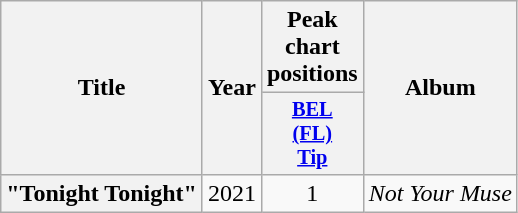<table class="wikitable plainrowheaders" style="text-align:center;">
<tr>
<th scope="col" rowspan="2">Title</th>
<th scope="col" rowspan="2">Year</th>
<th scope="col" colspan="1">Peak chart positions</th>
<th scope="col" rowspan="2">Album</th>
</tr>
<tr>
<th scope="col" style="width:3em;font-size:85%;"><a href='#'>BEL<br>(FL)<br>Tip</a><br></th>
</tr>
<tr>
<th scope="row">"Tonight Tonight"</th>
<td>2021</td>
<td>1</td>
<td><em>Not Your Muse</em></td>
</tr>
</table>
